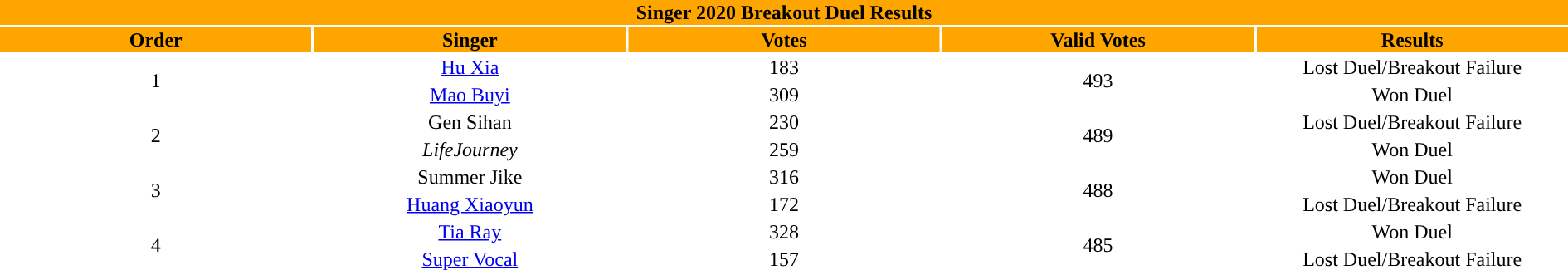<table width="100%" style="text-align:center">
<tr style="background:orange">
<td colspan="9"><div><strong>Singer 2020 Breakout Duel Results</strong></div></td>
</tr>
<tr style="background:orange">
<th style="width:20%">Order</th>
<th style="width:20%">Singer</th>
<th style="width:20%">Votes</th>
<th style="width:20%">Valid Votes</th>
<th style="width:20%">Results</th>
</tr>
<tr>
<td rowspan=2>1</td>
<td><a href='#'>Hu Xia</a></td>
<td>183</td>
<td rowspan=2>493</td>
<td>Lost Duel/Breakout Failure</td>
</tr>
<tr>
<td><a href='#'>Mao Buyi</a></td>
<td>309</td>
<td>Won Duel</td>
</tr>
<tr>
<td rowspan=2>2</td>
<td>Gen Sihan</td>
<td>230</td>
<td rowspan=2>489</td>
<td>Lost Duel/Breakout Failure</td>
</tr>
<tr>
<td><em>LifeJourney</em></td>
<td>259</td>
<td>Won Duel</td>
</tr>
<tr>
<td rowspan=2>3</td>
<td>Summer Jike</td>
<td>316</td>
<td rowspan=2>488</td>
<td>Won Duel</td>
</tr>
<tr>
<td><a href='#'>Huang Xiaoyun</a></td>
<td>172</td>
<td>Lost Duel/Breakout Failure</td>
</tr>
<tr>
<td rowspan=2>4</td>
<td><a href='#'>Tia Ray</a></td>
<td>328</td>
<td rowspan=2>485</td>
<td>Won Duel</td>
</tr>
<tr>
<td><a href='#'>Super Vocal</a></td>
<td>157</td>
<td>Lost Duel/Breakout Failure</td>
</tr>
</table>
